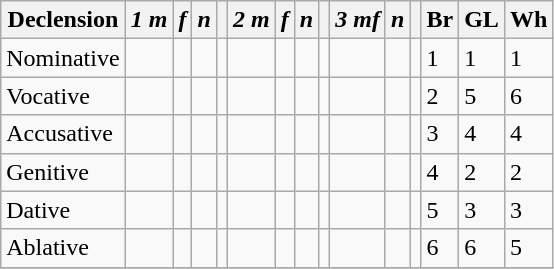<table class="wikitable sortable">
<tr>
<th class=unsortable>Declension</th>
<th class=unsortable><em>1 m</em></th>
<th class=unsortable><em>f</em></th>
<th class=unsortable><em>n</em></th>
<th class=unsortable></th>
<th class=unsortable><em>2 m</em></th>
<th class=unsortable><em>f</em></th>
<th class=unsortable><em>n</em></th>
<th class=unsortable></th>
<th class=unsortable><em>3 mf</em></th>
<th class=unsortable><em>n</em></th>
<th class=unsortable></th>
<th>Br</th>
<th>GL</th>
<th>Wh</th>
</tr>
<tr>
<td>Nominative</td>
<td><strong></strong></td>
<td><strong></strong></td>
<td><strong></strong></td>
<td></td>
<td><strong></strong></td>
<td><strong></strong></td>
<td><strong></strong></td>
<td></td>
<td><strong></strong></td>
<td><strong></strong></td>
<td></td>
<td>1</td>
<td>1</td>
<td>1</td>
</tr>
<tr>
<td>Vocative</td>
<td><strong></strong></td>
<td><strong></strong></td>
<td><strong></strong></td>
<td></td>
<td><strong></strong></td>
<td><strong></strong></td>
<td><strong></strong></td>
<td></td>
<td><strong></strong></td>
<td><strong></strong></td>
<td></td>
<td>2</td>
<td>5</td>
<td>6</td>
</tr>
<tr>
<td>Accusative</td>
<td><strong></strong></td>
<td><strong></strong></td>
<td><strong></strong></td>
<td></td>
<td><strong></strong></td>
<td><strong></strong></td>
<td><strong></strong></td>
<td></td>
<td><strong></strong></td>
<td><strong></strong></td>
<td></td>
<td>3</td>
<td>4</td>
<td>4</td>
</tr>
<tr>
<td>Genitive</td>
<td><strong></strong></td>
<td><strong></strong></td>
<td><strong></strong></td>
<td></td>
<td><strong></strong></td>
<td><strong></strong></td>
<td><strong></strong></td>
<td></td>
<td><strong></strong></td>
<td><strong></strong></td>
<td></td>
<td>4</td>
<td>2</td>
<td>2</td>
</tr>
<tr>
<td>Dative</td>
<td><strong></strong></td>
<td><strong></strong></td>
<td><strong></strong></td>
<td></td>
<td><strong></strong></td>
<td><strong></strong></td>
<td><strong></strong></td>
<td></td>
<td><strong></strong></td>
<td><strong></strong></td>
<td></td>
<td>5</td>
<td>3</td>
<td>3</td>
</tr>
<tr>
<td>Ablative</td>
<td><strong></strong></td>
<td><strong></strong></td>
<td><strong></strong></td>
<td></td>
<td><strong></strong></td>
<td><strong></strong></td>
<td><strong></strong></td>
<td></td>
<td><strong></strong></td>
<td><strong></strong></td>
<td></td>
<td>6</td>
<td>6</td>
<td>5</td>
</tr>
<tr>
</tr>
</table>
